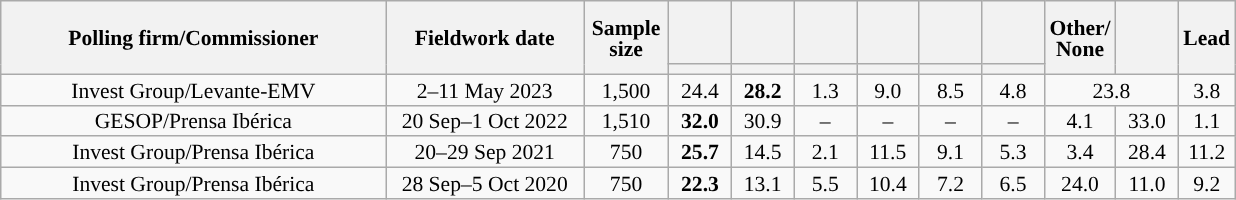<table class="wikitable collapsible collapsed" style="text-align:center; font-size:90%; line-height:14px;">
<tr style="height:42px;">
<th style="width:250px;" rowspan="2">Polling firm/Commissioner</th>
<th style="width:125px;" rowspan="2">Fieldwork date</th>
<th style="width:50px;" rowspan="2">Sample size</th>
<th style="width:35px;"></th>
<th style="width:35px;"></th>
<th style="width:35px;"></th>
<th style="width:35px;"></th>
<th style="width:35px;"></th>
<th style="width:35px;"></th>
<th style="width:35px;" rowspan="2">Other/<br>None</th>
<th style="width:35px;" rowspan="2"></th>
<th style="width:30px;" rowspan="2">Lead</th>
</tr>
<tr>
<th style="color:inherit;background:"></th>
<th style="color:inherit;background:"></th>
<th style="color:inherit;background:"></th>
<th style="color:inherit;background:"></th>
<th style="color:inherit;background:"></th>
<th style="color:inherit;background:"></th>
</tr>
<tr>
<td>Invest Group/Levante-EMV</td>
<td>2–11 May 2023</td>
<td>1,500</td>
<td>24.4</td>
<td><strong>28.2</strong></td>
<td>1.3</td>
<td>9.0</td>
<td>8.5</td>
<td>4.8</td>
<td colspan="2">23.8</td>
<td style="background:">3.8</td>
</tr>
<tr>
<td>GESOP/Prensa Ibérica</td>
<td>20 Sep–1 Oct 2022</td>
<td>1,510</td>
<td><strong>32.0</strong></td>
<td>30.9</td>
<td>–</td>
<td>–</td>
<td>–</td>
<td>–</td>
<td>4.1</td>
<td>33.0</td>
<td style="background:">1.1</td>
</tr>
<tr>
<td>Invest Group/Prensa Ibérica</td>
<td>20–29 Sep 2021</td>
<td>750</td>
<td><strong>25.7</strong></td>
<td>14.5</td>
<td>2.1</td>
<td>11.5</td>
<td>9.1</td>
<td>5.3</td>
<td>3.4</td>
<td>28.4</td>
<td style="background:">11.2</td>
</tr>
<tr>
<td>Invest Group/Prensa Ibérica</td>
<td>28 Sep–5 Oct 2020</td>
<td>750</td>
<td><strong>22.3</strong></td>
<td>13.1</td>
<td>5.5</td>
<td>10.4</td>
<td>7.2</td>
<td>6.5</td>
<td>24.0</td>
<td>11.0</td>
<td style="background:">9.2</td>
</tr>
</table>
